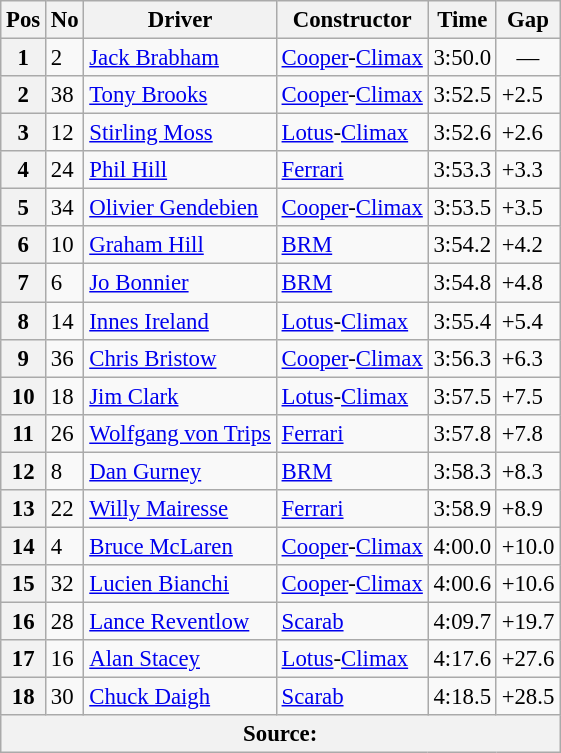<table class="wikitable sortable" style="font-size: 95%">
<tr>
<th>Pos</th>
<th>No</th>
<th>Driver</th>
<th>Constructor</th>
<th>Time</th>
<th>Gap</th>
</tr>
<tr>
<th>1</th>
<td>2</td>
<td> <a href='#'>Jack Brabham</a></td>
<td><a href='#'>Cooper</a>-<a href='#'>Climax</a></td>
<td>3:50.0</td>
<td align="center">—</td>
</tr>
<tr>
<th>2</th>
<td>38</td>
<td> <a href='#'>Tony Brooks</a></td>
<td><a href='#'>Cooper</a>-<a href='#'>Climax</a></td>
<td>3:52.5</td>
<td>+2.5</td>
</tr>
<tr>
<th>3</th>
<td>12</td>
<td> <a href='#'>Stirling Moss</a></td>
<td><a href='#'>Lotus</a>-<a href='#'>Climax</a></td>
<td>3:52.6</td>
<td>+2.6</td>
</tr>
<tr>
<th>4</th>
<td>24</td>
<td> <a href='#'>Phil Hill</a></td>
<td><a href='#'>Ferrari</a></td>
<td>3:53.3</td>
<td>+3.3</td>
</tr>
<tr>
<th>5</th>
<td>34</td>
<td> <a href='#'>Olivier Gendebien</a></td>
<td><a href='#'>Cooper</a>-<a href='#'>Climax</a></td>
<td>3:53.5</td>
<td>+3.5</td>
</tr>
<tr>
<th>6</th>
<td>10</td>
<td> <a href='#'>Graham Hill</a></td>
<td><a href='#'>BRM</a></td>
<td>3:54.2</td>
<td>+4.2</td>
</tr>
<tr>
<th>7</th>
<td>6</td>
<td> <a href='#'>Jo Bonnier</a></td>
<td><a href='#'>BRM</a></td>
<td>3:54.8</td>
<td>+4.8</td>
</tr>
<tr>
<th>8</th>
<td>14</td>
<td> <a href='#'>Innes Ireland</a></td>
<td><a href='#'>Lotus</a>-<a href='#'>Climax</a></td>
<td>3:55.4</td>
<td>+5.4</td>
</tr>
<tr>
<th>9</th>
<td>36</td>
<td> <a href='#'>Chris Bristow</a></td>
<td><a href='#'>Cooper</a>-<a href='#'>Climax</a></td>
<td>3:56.3</td>
<td>+6.3</td>
</tr>
<tr>
<th>10</th>
<td>18</td>
<td> <a href='#'>Jim Clark</a></td>
<td><a href='#'>Lotus</a>-<a href='#'>Climax</a></td>
<td>3:57.5</td>
<td>+7.5</td>
</tr>
<tr>
<th>11</th>
<td>26</td>
<td> <a href='#'>Wolfgang von Trips</a></td>
<td><a href='#'>Ferrari</a></td>
<td>3:57.8</td>
<td>+7.8</td>
</tr>
<tr>
<th>12</th>
<td>8</td>
<td> <a href='#'>Dan Gurney</a></td>
<td><a href='#'>BRM</a></td>
<td>3:58.3</td>
<td>+8.3</td>
</tr>
<tr>
<th>13</th>
<td>22</td>
<td> <a href='#'>Willy Mairesse</a></td>
<td><a href='#'>Ferrari</a></td>
<td>3:58.9</td>
<td>+8.9</td>
</tr>
<tr>
<th>14</th>
<td>4</td>
<td> <a href='#'>Bruce McLaren</a></td>
<td><a href='#'>Cooper</a>-<a href='#'>Climax</a></td>
<td>4:00.0</td>
<td>+10.0</td>
</tr>
<tr>
<th>15</th>
<td>32</td>
<td> <a href='#'>Lucien Bianchi</a></td>
<td><a href='#'>Cooper</a>-<a href='#'>Climax</a></td>
<td>4:00.6</td>
<td>+10.6</td>
</tr>
<tr>
<th>16</th>
<td>28</td>
<td> <a href='#'>Lance Reventlow</a></td>
<td><a href='#'>Scarab</a></td>
<td>4:09.7</td>
<td>+19.7</td>
</tr>
<tr>
<th>17</th>
<td>16</td>
<td> <a href='#'>Alan Stacey</a></td>
<td><a href='#'>Lotus</a>-<a href='#'>Climax</a></td>
<td>4:17.6</td>
<td>+27.6</td>
</tr>
<tr>
<th>18</th>
<td>30</td>
<td> <a href='#'>Chuck Daigh</a></td>
<td><a href='#'>Scarab</a></td>
<td>4:18.5</td>
<td>+28.5</td>
</tr>
<tr>
<th colspan="6">Source:</th>
</tr>
</table>
